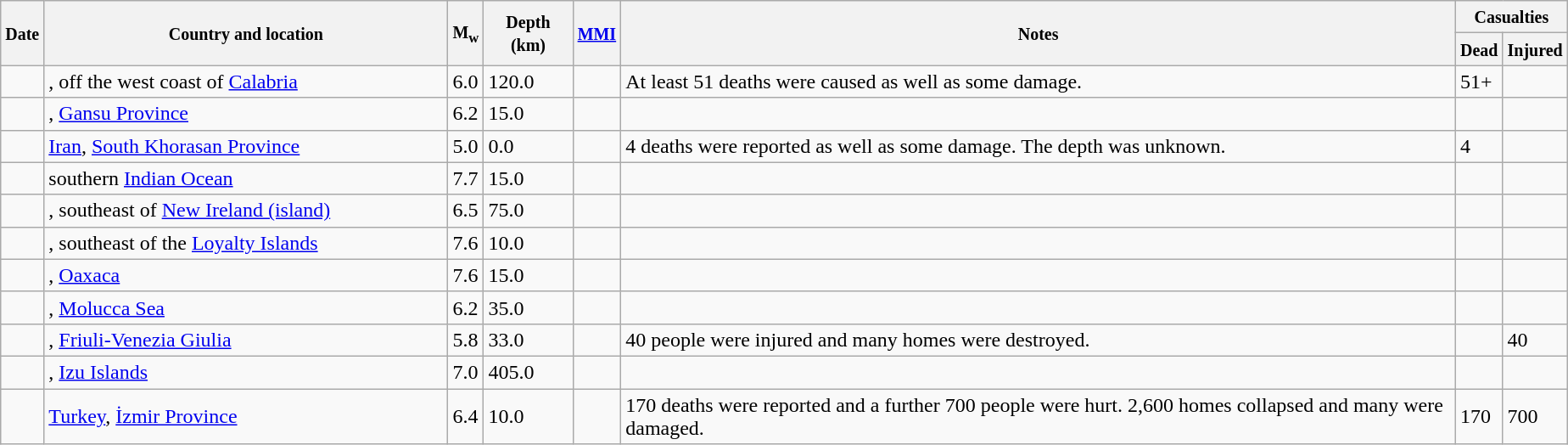<table class="wikitable sortable sort-under" style="border:1px black; margin-left:1em;">
<tr>
<th rowspan="2"><small>Date</small></th>
<th rowspan="2" style="width: 310px"><small>Country and location</small></th>
<th rowspan="2"><small>M<sub>w</sub></small></th>
<th rowspan="2"><small>Depth (km)</small></th>
<th rowspan="2"><small><a href='#'>MMI</a></small></th>
<th rowspan="2" class="unsortable"><small>Notes</small></th>
<th colspan="2"><small>Casualties</small></th>
</tr>
<tr>
<th><small>Dead</small></th>
<th><small>Injured</small></th>
</tr>
<tr>
<td></td>
<td>, off the west coast of <a href='#'>Calabria</a></td>
<td>6.0</td>
<td>120.0</td>
<td></td>
<td>At least 51 deaths were caused as well as some damage.</td>
<td>51+</td>
<td></td>
</tr>
<tr>
<td></td>
<td>, <a href='#'>Gansu Province</a></td>
<td>6.2</td>
<td>15.0</td>
<td></td>
<td></td>
<td></td>
<td></td>
</tr>
<tr>
<td></td>
<td> <a href='#'>Iran</a>, <a href='#'>South Khorasan Province</a></td>
<td>5.0</td>
<td>0.0</td>
<td></td>
<td>4 deaths were reported as well as some damage. The depth was unknown.</td>
<td>4</td>
<td></td>
</tr>
<tr>
<td></td>
<td>southern <a href='#'>Indian Ocean</a></td>
<td>7.7</td>
<td>15.0</td>
<td></td>
<td></td>
<td></td>
<td></td>
</tr>
<tr>
<td></td>
<td>, southeast of <a href='#'>New Ireland (island)</a></td>
<td>6.5</td>
<td>75.0</td>
<td></td>
<td></td>
<td></td>
<td></td>
</tr>
<tr>
<td></td>
<td>, southeast of the <a href='#'>Loyalty Islands</a></td>
<td>7.6</td>
<td>10.0</td>
<td></td>
<td></td>
<td></td>
<td></td>
</tr>
<tr>
<td></td>
<td>, <a href='#'>Oaxaca</a></td>
<td>7.6</td>
<td>15.0</td>
<td></td>
<td></td>
<td></td>
<td></td>
</tr>
<tr>
<td></td>
<td>, <a href='#'>Molucca Sea</a></td>
<td>6.2</td>
<td>35.0</td>
<td></td>
<td></td>
<td></td>
<td></td>
</tr>
<tr>
<td></td>
<td>, <a href='#'>Friuli-Venezia Giulia</a></td>
<td>5.8</td>
<td>33.0</td>
<td></td>
<td>40 people were injured and many homes were destroyed.</td>
<td></td>
<td>40</td>
</tr>
<tr>
<td></td>
<td>, <a href='#'>Izu Islands</a></td>
<td>7.0</td>
<td>405.0</td>
<td></td>
<td></td>
<td></td>
<td></td>
</tr>
<tr>
<td></td>
<td> <a href='#'>Turkey</a>, <a href='#'>İzmir Province</a></td>
<td>6.4</td>
<td>10.0</td>
<td></td>
<td>170 deaths were reported and a further 700 people were hurt. 2,600 homes collapsed and many were damaged.</td>
<td>170</td>
<td>700</td>
</tr>
</table>
